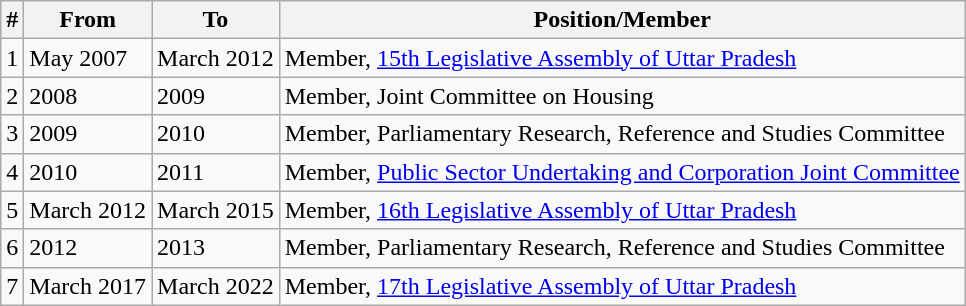<table class="wikitable sortable">
<tr>
<th>#</th>
<th>From</th>
<th>To</th>
<th>Position/Member</th>
</tr>
<tr>
<td>1</td>
<td>May 2007</td>
<td>March 2012</td>
<td>Member, <a href='#'>15th Legislative Assembly of Uttar Pradesh</a></td>
</tr>
<tr>
<td>2</td>
<td>2008</td>
<td>2009</td>
<td>Member, Joint Committee on Housing</td>
</tr>
<tr>
<td>3</td>
<td>2009</td>
<td>2010</td>
<td>Member, Parliamentary Research, Reference and Studies Committee</td>
</tr>
<tr>
<td>4</td>
<td>2010</td>
<td>2011</td>
<td>Member, <a href='#'>Public Sector Undertaking and Corporation Joint Committee</a></td>
</tr>
<tr>
<td>5</td>
<td>March 2012</td>
<td>March 2015</td>
<td>Member, <a href='#'>16th Legislative Assembly of Uttar Pradesh</a></td>
</tr>
<tr>
<td>6</td>
<td>2012</td>
<td>2013</td>
<td>Member, Parliamentary Research, Reference and Studies Committee</td>
</tr>
<tr>
<td>7</td>
<td>March 2017</td>
<td>March 2022</td>
<td>Member, <a href='#'>17th Legislative Assembly of Uttar Pradesh</a></td>
</tr>
</table>
